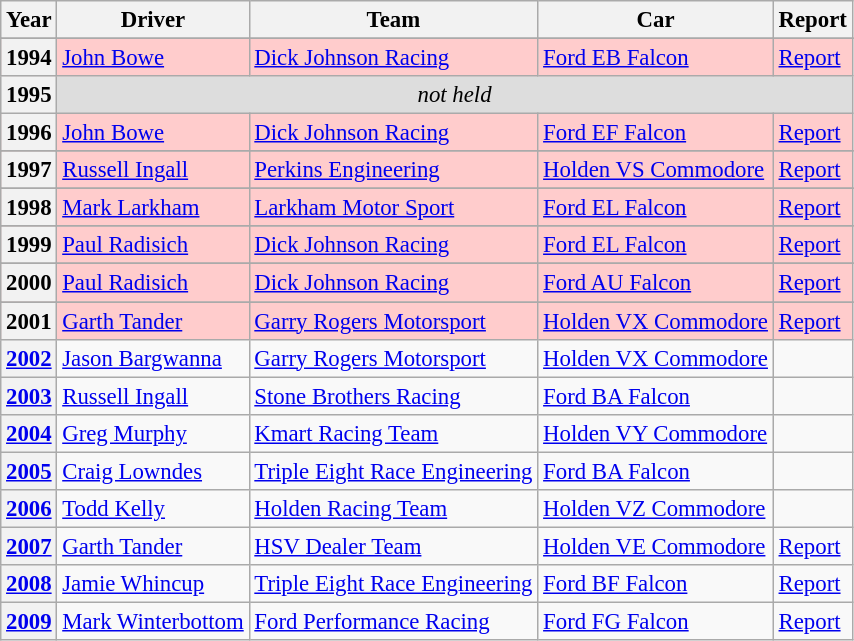<table class="wikitable" style="font-size: 95%;">
<tr>
<th>Year</th>
<th>Driver</th>
<th>Team</th>
<th>Car</th>
<th>Report</th>
</tr>
<tr>
</tr>
<tr style="background:#fcc;">
<th>1994</th>
<td> <a href='#'>John Bowe</a></td>
<td><a href='#'>Dick Johnson Racing</a></td>
<td><a href='#'>Ford EB Falcon</a></td>
<td><a href='#'>Report</a></td>
</tr>
<tr style="background: #dddddd">
<th>1995</th>
<td align="center" colspan="4"><em>not held</em></td>
</tr>
<tr style="background:#fcc;">
<th>1996</th>
<td> <a href='#'>John Bowe</a></td>
<td><a href='#'>Dick Johnson Racing</a></td>
<td><a href='#'>Ford EF Falcon</a></td>
<td><a href='#'>Report</a></td>
</tr>
<tr>
</tr>
<tr style="background:#fcc;">
<th>1997</th>
<td> <a href='#'>Russell Ingall</a></td>
<td><a href='#'>Perkins Engineering</a></td>
<td><a href='#'>Holden VS Commodore</a></td>
<td><a href='#'>Report</a></td>
</tr>
<tr>
</tr>
<tr style="background:#fcc;">
<th>1998</th>
<td> <a href='#'>Mark Larkham</a></td>
<td><a href='#'>Larkham Motor Sport</a></td>
<td><a href='#'>Ford EL Falcon</a></td>
<td><a href='#'>Report</a></td>
</tr>
<tr>
</tr>
<tr style="background:#fcc;">
<th>1999</th>
<td> <a href='#'>Paul Radisich</a></td>
<td><a href='#'>Dick Johnson Racing</a></td>
<td><a href='#'>Ford EL Falcon</a></td>
<td><a href='#'>Report</a></td>
</tr>
<tr>
</tr>
<tr style="background:#fcc;">
<th>2000</th>
<td> <a href='#'>Paul Radisich</a></td>
<td><a href='#'>Dick Johnson Racing</a></td>
<td><a href='#'>Ford AU Falcon</a></td>
<td><a href='#'>Report</a></td>
</tr>
<tr>
</tr>
<tr style="background:#fcc;">
<th>2001</th>
<td> <a href='#'>Garth Tander</a></td>
<td><a href='#'>Garry Rogers Motorsport</a></td>
<td><a href='#'>Holden VX Commodore</a></td>
<td><a href='#'>Report</a></td>
</tr>
<tr>
<th><a href='#'>2002</a></th>
<td> <a href='#'>Jason Bargwanna</a></td>
<td><a href='#'>Garry Rogers Motorsport</a></td>
<td><a href='#'>Holden VX Commodore</a></td>
<td></td>
</tr>
<tr>
<th><a href='#'>2003</a></th>
<td> <a href='#'>Russell Ingall</a></td>
<td><a href='#'>Stone Brothers Racing</a></td>
<td><a href='#'>Ford BA Falcon</a></td>
<td></td>
</tr>
<tr>
<th><a href='#'>2004</a></th>
<td> <a href='#'>Greg Murphy</a></td>
<td><a href='#'>Kmart Racing Team</a></td>
<td><a href='#'>Holden VY Commodore</a></td>
<td></td>
</tr>
<tr>
<th><a href='#'>2005</a></th>
<td> <a href='#'>Craig Lowndes</a></td>
<td><a href='#'>Triple Eight Race Engineering</a></td>
<td><a href='#'>Ford BA Falcon</a></td>
<td></td>
</tr>
<tr>
<th><a href='#'>2006</a></th>
<td> <a href='#'>Todd Kelly</a></td>
<td><a href='#'>Holden Racing Team</a></td>
<td><a href='#'>Holden VZ Commodore</a></td>
<td></td>
</tr>
<tr>
<th><a href='#'>2007</a></th>
<td> <a href='#'>Garth Tander</a></td>
<td><a href='#'>HSV Dealer Team</a></td>
<td><a href='#'>Holden VE Commodore</a></td>
<td><a href='#'>Report</a></td>
</tr>
<tr>
<th><a href='#'>2008</a></th>
<td> <a href='#'>Jamie Whincup</a></td>
<td><a href='#'>Triple Eight Race Engineering</a></td>
<td><a href='#'>Ford BF Falcon</a></td>
<td><a href='#'>Report</a></td>
</tr>
<tr>
<th><a href='#'>2009</a></th>
<td> <a href='#'>Mark Winterbottom</a></td>
<td><a href='#'>Ford Performance Racing</a></td>
<td><a href='#'>Ford FG Falcon</a></td>
<td><a href='#'>Report</a></td>
</tr>
</table>
